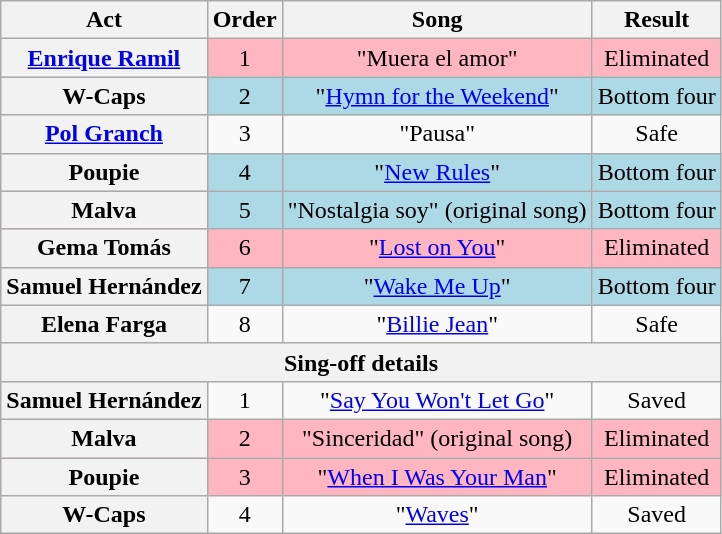<table class="wikitable plainrowheaders" style="text-align:center">
<tr>
<th>Act</th>
<th>Order</th>
<th>Song</th>
<th>Result</th>
</tr>
<tr style="background:lightpink">
<th><a href='#'>Enrique Ramil</a></th>
<td>1</td>
<td>"Muera el amor"</td>
<td>Eliminated</td>
</tr>
<tr style="background:lightblue">
<th>W-Caps</th>
<td>2</td>
<td>"<a href='#'>Hymn for the Weekend</a>"</td>
<td>Bottom four</td>
</tr>
<tr>
<th><a href='#'>Pol Granch</a></th>
<td>3</td>
<td>"Pausa"</td>
<td>Safe</td>
</tr>
<tr style="background:lightblue">
<th>Poupie</th>
<td>4</td>
<td>"<a href='#'>New Rules</a>"</td>
<td>Bottom four</td>
</tr>
<tr style="background:lightblue">
<th>Malva</th>
<td>5</td>
<td>"Nostalgia soy" (original song)</td>
<td>Bottom four</td>
</tr>
<tr style="background:lightpink">
<th>Gema Tomás</th>
<td>6</td>
<td>"<a href='#'>Lost on You</a>"</td>
<td>Eliminated</td>
</tr>
<tr style="background:lightblue">
<th>Samuel Hernández</th>
<td>7</td>
<td>"<a href='#'>Wake Me Up</a>"</td>
<td>Bottom four</td>
</tr>
<tr>
<th>Elena Farga</th>
<td>8</td>
<td>"<a href='#'>Billie Jean</a>"</td>
<td>Safe</td>
</tr>
<tr>
<th colspan="4">Sing-off details</th>
</tr>
<tr>
<th>Samuel Hernández</th>
<td>1</td>
<td>"<a href='#'>Say You Won't Let Go</a>"</td>
<td>Saved</td>
</tr>
<tr style="background:lightpink">
<th>Malva</th>
<td>2</td>
<td>"Sinceridad" (original song)</td>
<td>Eliminated</td>
</tr>
<tr style="background:lightpink">
<th>Poupie</th>
<td>3</td>
<td>"<a href='#'>When I Was Your Man</a>"</td>
<td>Eliminated</td>
</tr>
<tr>
<th>W-Caps</th>
<td>4</td>
<td>"<a href='#'>Waves</a>"</td>
<td>Saved</td>
</tr>
</table>
